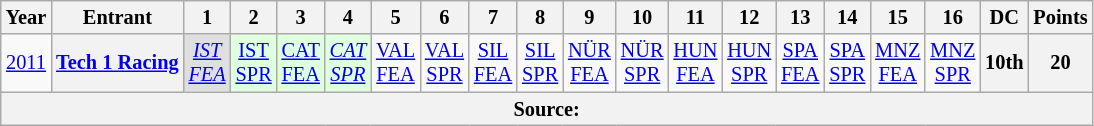<table class="wikitable" style="text-align:center; font-size:85%">
<tr>
<th>Year</th>
<th>Entrant</th>
<th>1</th>
<th>2</th>
<th>3</th>
<th>4</th>
<th>5</th>
<th>6</th>
<th>7</th>
<th>8</th>
<th>9</th>
<th>10</th>
<th>11</th>
<th>12</th>
<th>13</th>
<th>14</th>
<th>15</th>
<th>16</th>
<th>DC</th>
<th>Points</th>
</tr>
<tr>
<td><a href='#'>2011</a></td>
<th nowrap><a href='#'>Tech 1 Racing</a></th>
<td style="background:#DFDFDF;"><em><a href='#'>IST<br>FEA</a></em><br></td>
<td style="background:#dfffdf;"><a href='#'>IST<br>SPR</a><br></td>
<td style="background:#dfffdf;"><a href='#'>CAT<br>FEA</a><br></td>
<td style="background:#dfffdf;"><em><a href='#'>CAT<br>SPR</a></em><br></td>
<td><a href='#'>VAL<br>FEA</a></td>
<td><a href='#'>VAL<br>SPR</a></td>
<td><a href='#'>SIL<br>FEA</a></td>
<td><a href='#'>SIL<br>SPR</a></td>
<td><a href='#'>NÜR<br>FEA</a></td>
<td><a href='#'>NÜR<br>SPR</a></td>
<td><a href='#'>HUN<br>FEA</a></td>
<td><a href='#'>HUN<br>SPR</a></td>
<td><a href='#'>SPA<br>FEA</a></td>
<td><a href='#'>SPA<br>SPR</a></td>
<td><a href='#'>MNZ<br>FEA</a></td>
<td><a href='#'>MNZ<br>SPR</a></td>
<th>10th</th>
<th>20</th>
</tr>
<tr>
<th colspan="20">Source:</th>
</tr>
</table>
